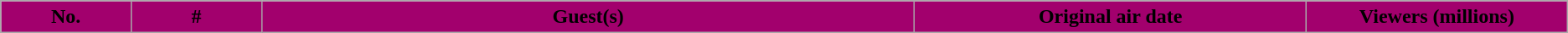<table class="wikitable plainrowheaders">
<tr>
<th style="background: #A2006D;color:#;width:5%;">No.</th>
<th style="background: #A2006D;color:#;width:5%;">#</th>
<th style="background: #A2006D;color:#;width:25%;">Guest(s)</th>
<th style="background: #A2006D;color:#;width:15%;">Original air date</th>
<th style="background: #A2006D;color:#;width:10%;">Viewers (millions)<br>





</th>
</tr>
</table>
